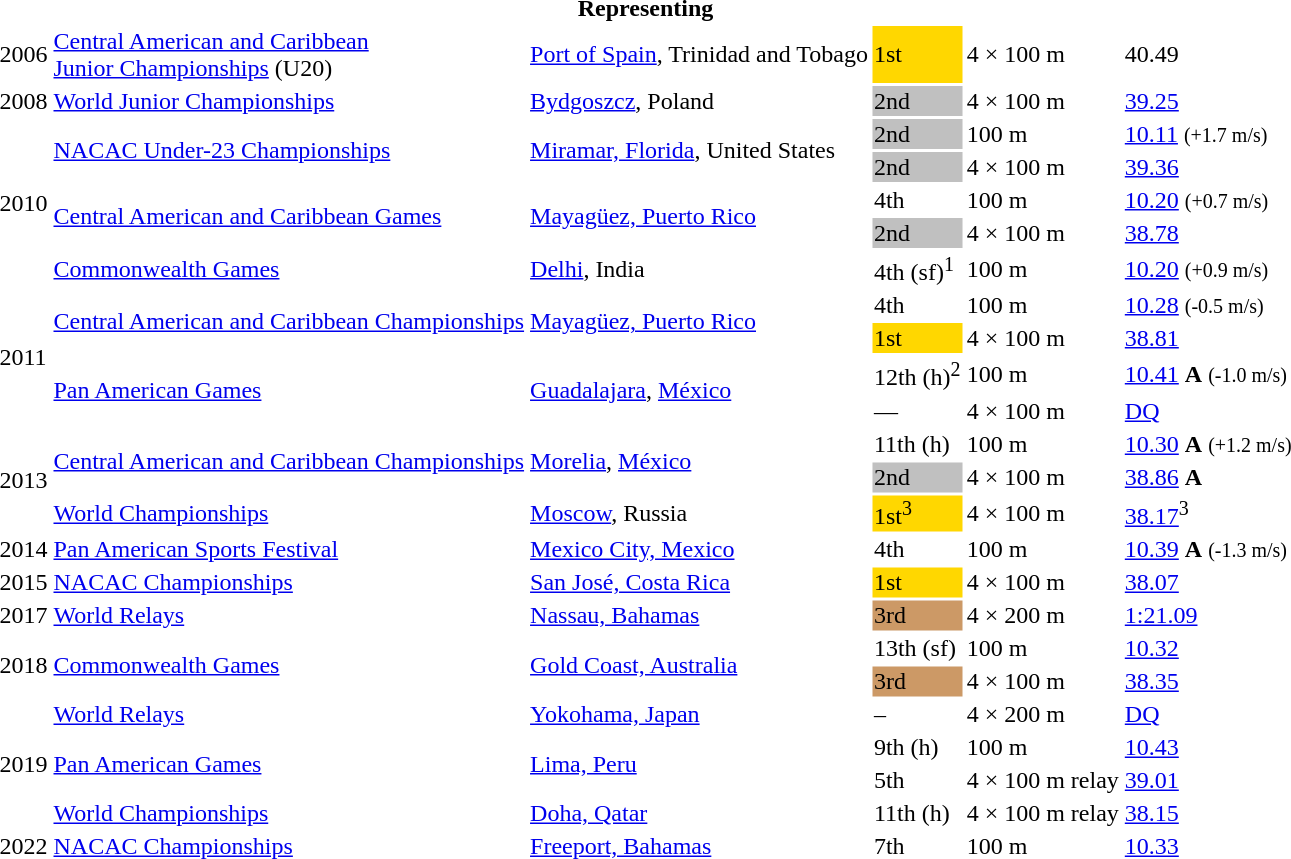<table>
<tr>
<th colspan="6">Representing </th>
</tr>
<tr>
<td>2006</td>
<td><a href='#'>Central American and Caribbean<br>Junior Championships</a> (U20)</td>
<td><a href='#'>Port of Spain</a>, Trinidad and Tobago</td>
<td bgcolor=gold>1st</td>
<td>4 × 100 m</td>
<td>40.49</td>
</tr>
<tr>
<td>2008</td>
<td><a href='#'>World Junior Championships</a></td>
<td><a href='#'>Bydgoszcz</a>, Poland</td>
<td bgcolor=silver>2nd</td>
<td>4 × 100 m</td>
<td><a href='#'>39.25</a></td>
</tr>
<tr>
<td rowspan=5>2010</td>
<td rowspan=2><a href='#'>NACAC Under-23 Championships</a></td>
<td rowspan=2><a href='#'>Miramar, Florida</a>, United States</td>
<td bgcolor=silver>2nd</td>
<td>100 m</td>
<td><a href='#'>10.11</a> <small>(+1.7 m/s)</small></td>
</tr>
<tr>
<td bgcolor=silver>2nd</td>
<td>4 × 100 m</td>
<td><a href='#'>39.36</a></td>
</tr>
<tr>
<td rowspan=2><a href='#'>Central American and Caribbean Games</a></td>
<td rowspan=2><a href='#'>Mayagüez, Puerto Rico</a></td>
<td>4th</td>
<td>100 m</td>
<td><a href='#'>10.20</a> <small>(+0.7 m/s)</small></td>
</tr>
<tr>
<td bgcolor=silver>2nd</td>
<td>4 × 100 m</td>
<td><a href='#'>38.78</a></td>
</tr>
<tr>
<td><a href='#'>Commonwealth Games</a></td>
<td><a href='#'>Delhi</a>, India</td>
<td>4th (sf)<sup>1</sup></td>
<td>100 m</td>
<td><a href='#'>10.20</a> <small>(+0.9 m/s)</small></td>
</tr>
<tr>
<td rowspan=4>2011</td>
<td rowspan=2><a href='#'>Central American and Caribbean Championships</a></td>
<td rowspan=2><a href='#'>Mayagüez, Puerto Rico</a></td>
<td>4th</td>
<td>100 m</td>
<td><a href='#'>10.28</a> <small>(-0.5 m/s)</small></td>
</tr>
<tr>
<td bgcolor=gold>1st</td>
<td>4 × 100 m</td>
<td><a href='#'>38.81</a></td>
</tr>
<tr>
<td rowspan=2><a href='#'>Pan American Games</a></td>
<td rowspan=2><a href='#'>Guadalajara</a>, <a href='#'>México</a></td>
<td>12th (h)<sup>2</sup></td>
<td>100 m</td>
<td><a href='#'>10.41</a> <strong>A</strong> <small>(-1.0 m/s)</small></td>
</tr>
<tr>
<td>—</td>
<td>4 × 100 m</td>
<td><a href='#'>DQ</a></td>
</tr>
<tr>
<td rowspan=3>2013</td>
<td rowspan=2><a href='#'>Central American and Caribbean Championships</a></td>
<td rowspan=2><a href='#'>Morelia</a>, <a href='#'>México</a></td>
<td>11th (h)</td>
<td>100 m</td>
<td><a href='#'>10.30</a>  <strong>A</strong> <small>(+1.2 m/s)</small></td>
</tr>
<tr>
<td bgcolor=silver>2nd</td>
<td>4 × 100 m</td>
<td><a href='#'>38.86</a> <strong>A</strong></td>
</tr>
<tr>
<td><a href='#'>World Championships</a></td>
<td><a href='#'>Moscow</a>, Russia</td>
<td bgcolor=gold>1st<sup>3</sup></td>
<td>4 × 100 m</td>
<td><a href='#'>38.17</a><sup>3</sup></td>
</tr>
<tr>
<td>2014</td>
<td><a href='#'>Pan American Sports Festival</a></td>
<td><a href='#'>Mexico City, Mexico</a></td>
<td>4th</td>
<td>100 m</td>
<td><a href='#'>10.39</a>  <strong>A</strong> <small>(-1.3 m/s)</small></td>
</tr>
<tr>
<td>2015</td>
<td><a href='#'>NACAC Championships</a></td>
<td><a href='#'>San José, Costa Rica</a></td>
<td bgcolor=gold>1st</td>
<td>4 × 100 m</td>
<td><a href='#'>38.07</a></td>
</tr>
<tr>
<td>2017</td>
<td><a href='#'>World Relays</a></td>
<td><a href='#'>Nassau, Bahamas</a></td>
<td bgcolor=cc9966>3rd</td>
<td>4 × 200 m</td>
<td><a href='#'>1:21.09</a></td>
</tr>
<tr>
<td rowspan=2>2018</td>
<td rowspan=2><a href='#'>Commonwealth Games</a></td>
<td rowspan=2><a href='#'>Gold Coast, Australia</a></td>
<td>13th (sf)</td>
<td>100 m</td>
<td><a href='#'>10.32</a></td>
</tr>
<tr>
<td bgcolor=cc9966>3rd</td>
<td>4 × 100 m</td>
<td><a href='#'>38.35</a></td>
</tr>
<tr>
<td rowspan=4>2019</td>
<td><a href='#'>World Relays</a></td>
<td><a href='#'>Yokohama, Japan</a></td>
<td>–</td>
<td>4 × 200 m</td>
<td><a href='#'>DQ</a></td>
</tr>
<tr>
<td rowspan=2><a href='#'>Pan American Games</a></td>
<td rowspan=2><a href='#'>Lima, Peru</a></td>
<td>9th (h)</td>
<td>100 m</td>
<td><a href='#'>10.43</a></td>
</tr>
<tr>
<td>5th</td>
<td>4 × 100 m relay</td>
<td><a href='#'>39.01</a></td>
</tr>
<tr>
<td><a href='#'>World Championships</a></td>
<td><a href='#'>Doha, Qatar</a></td>
<td>11th (h)</td>
<td>4 × 100 m relay</td>
<td><a href='#'>38.15</a></td>
</tr>
<tr>
<td>2022</td>
<td><a href='#'>NACAC Championships</a></td>
<td><a href='#'>Freeport, Bahamas</a></td>
<td>7th</td>
<td>100 m</td>
<td><a href='#'>10.33</a></td>
</tr>
</table>
